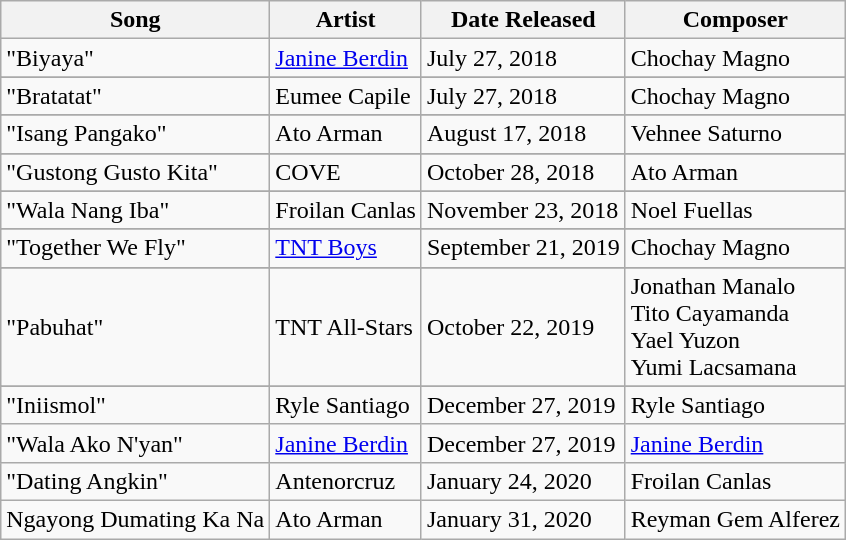<table class="wikitable">
<tr>
<th>Song</th>
<th>Artist</th>
<th>Date Released</th>
<th>Composer</th>
</tr>
<tr>
<td>"Biyaya"</td>
<td><a href='#'>Janine Berdin</a></td>
<td>July 27, 2018</td>
<td>Chochay Magno</td>
</tr>
<tr>
</tr>
<tr>
<td>"Bratatat"</td>
<td>Eumee Capile</td>
<td>July 27, 2018</td>
<td>Chochay Magno</td>
</tr>
<tr>
</tr>
<tr>
<td>"Isang Pangako"</td>
<td>Ato Arman</td>
<td>August 17, 2018</td>
<td>Vehnee Saturno</td>
</tr>
<tr>
</tr>
<tr>
<td>"Gustong Gusto Kita"</td>
<td>COVE</td>
<td>October 28, 2018</td>
<td>Ato Arman</td>
</tr>
<tr>
</tr>
<tr>
<td>"Wala Nang Iba"</td>
<td>Froilan Canlas</td>
<td>November 23, 2018</td>
<td>Noel Fuellas</td>
</tr>
<tr>
</tr>
<tr>
<td>"Together We Fly"</td>
<td><a href='#'>TNT Boys</a></td>
<td>September 21, 2019</td>
<td>Chochay Magno</td>
</tr>
<tr>
</tr>
<tr>
<td>"Pabuhat"</td>
<td>TNT All-Stars</td>
<td>October 22, 2019</td>
<td>Jonathan Manalo <br> Tito Cayamanda <br> Yael Yuzon <br> Yumi Lacsamana</td>
</tr>
<tr>
</tr>
<tr>
<td>"Iniismol"</td>
<td>Ryle Santiago</td>
<td>December 27, 2019</td>
<td>Ryle Santiago</td>
</tr>
<tr>
<td>"Wala Ako N'yan"</td>
<td><a href='#'>Janine Berdin</a></td>
<td>December 27, 2019</td>
<td><a href='#'>Janine Berdin</a></td>
</tr>
<tr>
<td>"Dating Angkin"</td>
<td>Antenorcruz</td>
<td>January 24, 2020</td>
<td>Froilan Canlas</td>
</tr>
<tr>
<td>Ngayong Dumating Ka Na</td>
<td>Ato Arman</td>
<td>January 31, 2020</td>
<td>Reyman Gem Alferez</td>
</tr>
</table>
